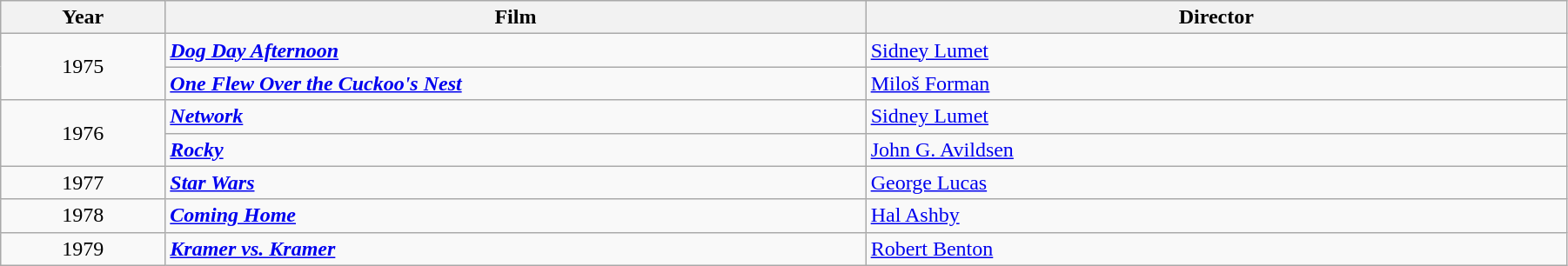<table class="wikitable" style="width:95%;" cellpadding="5">
<tr>
<th style="width:100px;"><strong>Year</strong></th>
<th style="width:450px;"><strong>Film</strong></th>
<th style="width:450px;"><strong>Director</strong></th>
</tr>
<tr>
<td rowspan="2" style="text-align:center;">1975</td>
<td><strong><em><a href='#'>Dog Day Afternoon</a></em></strong></td>
<td><a href='#'>Sidney Lumet</a></td>
</tr>
<tr>
<td><strong><em><a href='#'>One Flew Over the Cuckoo's Nest</a></em></strong></td>
<td><a href='#'>Miloš Forman</a></td>
</tr>
<tr>
<td rowspan="2" style="text-align:center;">1976</td>
<td><strong><em><a href='#'>Network</a></em></strong></td>
<td><a href='#'>Sidney Lumet</a></td>
</tr>
<tr>
<td><strong><em><a href='#'>Rocky</a></em></strong></td>
<td><a href='#'>John G. Avildsen</a></td>
</tr>
<tr>
<td style="text-align:center;">1977</td>
<td><strong><em><a href='#'>Star Wars</a></em></strong></td>
<td><a href='#'>George Lucas</a></td>
</tr>
<tr>
<td style="text-align:center;">1978</td>
<td><strong><em><a href='#'>Coming Home</a></em></strong></td>
<td><a href='#'>Hal Ashby</a></td>
</tr>
<tr>
<td style="text-align:center;">1979</td>
<td><strong><em><a href='#'>Kramer vs. Kramer</a></em></strong></td>
<td><a href='#'>Robert Benton</a></td>
</tr>
</table>
